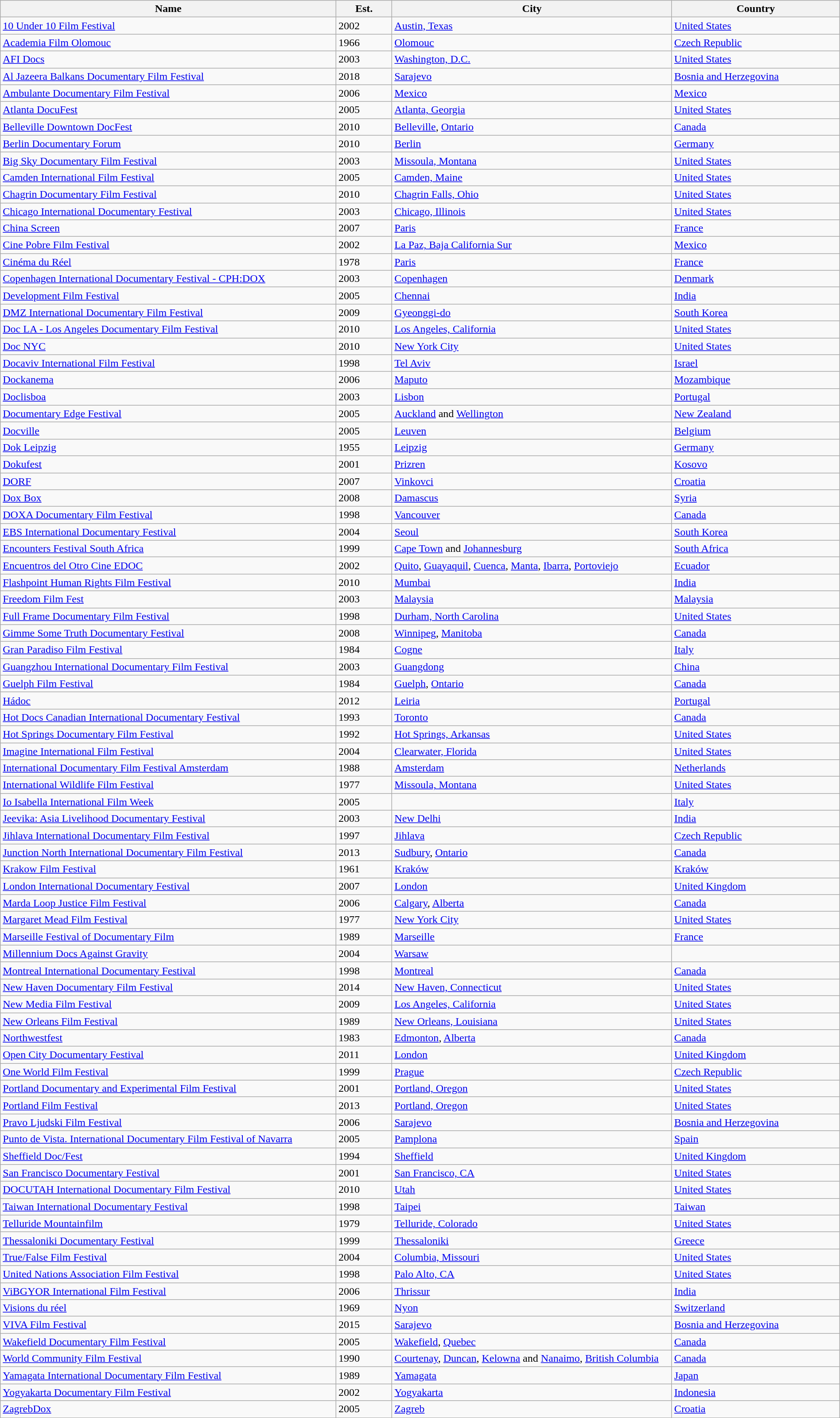<table class="wikitable sortable" style="width:100%;">
<tr>
<th width="30%">Name</th>
<th width="5%">Est.</th>
<th width="25%">City</th>
<th width="15%">Country</th>
</tr>
<tr>
<td><a href='#'>10 Under 10 Film Festival</a></td>
<td>2002</td>
<td><a href='#'>Austin, Texas</a></td>
<td> <a href='#'>United States</a></td>
</tr>
<tr>
<td><a href='#'>Academia Film Olomouc</a></td>
<td>1966</td>
<td><a href='#'>Olomouc</a></td>
<td> <a href='#'>Czech Republic</a></td>
</tr>
<tr>
<td><a href='#'>AFI Docs</a></td>
<td>2003</td>
<td><a href='#'>Washington, D.C.</a></td>
<td> <a href='#'>United States</a></td>
</tr>
<tr>
<td><a href='#'>Al Jazeera Balkans Documentary Film Festival</a></td>
<td>2018</td>
<td><a href='#'>Sarajevo</a></td>
<td> <a href='#'>Bosnia and Herzegovina</a></td>
</tr>
<tr>
<td><a href='#'>Ambulante Documentary Film Festival</a></td>
<td>2006</td>
<td><a href='#'>Mexico</a></td>
<td><a href='#'>Mexico</a></td>
</tr>
<tr>
<td><a href='#'>Atlanta DocuFest</a></td>
<td>2005</td>
<td><a href='#'>Atlanta, Georgia</a></td>
<td> <a href='#'>United States</a></td>
</tr>
<tr>
<td><a href='#'>Belleville Downtown DocFest</a></td>
<td>2010</td>
<td><a href='#'>Belleville</a>, <a href='#'>Ontario</a></td>
<td> <a href='#'>Canada</a></td>
</tr>
<tr>
<td><a href='#'>Berlin Documentary Forum</a></td>
<td>2010</td>
<td><a href='#'>Berlin</a></td>
<td> <a href='#'>Germany</a></td>
</tr>
<tr>
<td><a href='#'>Big Sky Documentary Film Festival</a></td>
<td>2003</td>
<td><a href='#'>Missoula, Montana</a></td>
<td> <a href='#'>United States</a></td>
</tr>
<tr>
<td><a href='#'>Camden International Film Festival</a></td>
<td>2005</td>
<td><a href='#'>Camden, Maine</a></td>
<td> <a href='#'>United States</a></td>
</tr>
<tr>
<td><a href='#'>Chagrin Documentary Film Festival</a></td>
<td>2010</td>
<td><a href='#'>Chagrin Falls, Ohio</a></td>
<td> <a href='#'>United States</a></td>
</tr>
<tr>
<td><a href='#'>Chicago International Documentary Festival</a></td>
<td>2003</td>
<td><a href='#'>Chicago, Illinois</a></td>
<td> <a href='#'>United States</a></td>
</tr>
<tr>
<td><a href='#'>China Screen</a></td>
<td>2007</td>
<td><a href='#'>Paris</a></td>
<td> <a href='#'>France</a></td>
</tr>
<tr>
<td><a href='#'>Cine Pobre Film Festival</a></td>
<td>2002</td>
<td><a href='#'>La Paz, Baja California Sur</a></td>
<td> <a href='#'>Mexico</a></td>
</tr>
<tr>
<td><a href='#'>Cinéma du Réel</a></td>
<td>1978</td>
<td><a href='#'>Paris</a></td>
<td> <a href='#'>France</a></td>
</tr>
<tr>
<td><a href='#'>Copenhagen International Documentary Festival - CPH:DOX</a></td>
<td>2003</td>
<td><a href='#'>Copenhagen</a></td>
<td> <a href='#'>Denmark</a></td>
</tr>
<tr>
<td><a href='#'>Development Film Festival</a></td>
<td>2005</td>
<td><a href='#'>Chennai</a></td>
<td> <a href='#'>India</a></td>
</tr>
<tr>
<td><a href='#'>DMZ International Documentary Film Festival</a></td>
<td>2009</td>
<td><a href='#'>Gyeonggi-do</a></td>
<td> <a href='#'>South Korea</a></td>
</tr>
<tr>
<td><a href='#'>Doc LA - Los Angeles Documentary Film Festival</a></td>
<td>2010</td>
<td><a href='#'>Los Angeles, California</a></td>
<td> <a href='#'>United States</a></td>
</tr>
<tr>
<td><a href='#'>Doc NYC</a></td>
<td>2010</td>
<td><a href='#'>New York City</a></td>
<td> <a href='#'>United States</a></td>
</tr>
<tr>
<td><a href='#'>Docaviv International Film Festival</a></td>
<td>1998</td>
<td><a href='#'>Tel Aviv</a></td>
<td> <a href='#'>Israel</a></td>
</tr>
<tr>
<td><a href='#'>Dockanema</a></td>
<td>2006</td>
<td><a href='#'>Maputo</a></td>
<td> <a href='#'>Mozambique</a></td>
</tr>
<tr>
<td><a href='#'>Doclisboa</a></td>
<td>2003</td>
<td><a href='#'>Lisbon</a></td>
<td> <a href='#'>Portugal</a></td>
</tr>
<tr>
<td><a href='#'>Documentary Edge Festival</a></td>
<td>2005</td>
<td><a href='#'>Auckland</a> and <a href='#'>Wellington</a></td>
<td> <a href='#'>New Zealand</a></td>
</tr>
<tr>
<td><a href='#'>Docville</a></td>
<td>2005</td>
<td><a href='#'>Leuven</a></td>
<td> <a href='#'>Belgium</a></td>
</tr>
<tr>
<td><a href='#'>Dok Leipzig</a></td>
<td>1955</td>
<td><a href='#'>Leipzig</a></td>
<td> <a href='#'>Germany</a></td>
</tr>
<tr>
<td><a href='#'>Dokufest</a></td>
<td>2001</td>
<td><a href='#'>Prizren</a></td>
<td> <a href='#'>Kosovo</a></td>
</tr>
<tr>
<td><a href='#'>DORF</a></td>
<td>2007</td>
<td><a href='#'>Vinkovci</a></td>
<td> <a href='#'>Croatia</a></td>
</tr>
<tr>
<td><a href='#'>Dox Box</a></td>
<td>2008</td>
<td><a href='#'>Damascus</a></td>
<td> <a href='#'>Syria</a></td>
</tr>
<tr>
<td><a href='#'>DOXA Documentary Film Festival</a></td>
<td>1998</td>
<td><a href='#'>Vancouver</a></td>
<td> <a href='#'>Canada</a></td>
</tr>
<tr>
<td><a href='#'>EBS International Documentary Festival</a></td>
<td>2004</td>
<td><a href='#'>Seoul</a></td>
<td> <a href='#'>South Korea</a></td>
</tr>
<tr>
<td><a href='#'>Encounters Festival South Africa</a></td>
<td>1999</td>
<td><a href='#'>Cape Town</a> and <a href='#'>Johannesburg</a></td>
<td> <a href='#'>South Africa</a></td>
</tr>
<tr>
<td><a href='#'>Encuentros del Otro Cine EDOC</a></td>
<td>2002</td>
<td><a href='#'>Quito</a>, <a href='#'>Guayaquil</a>, <a href='#'>Cuenca</a>, <a href='#'>Manta</a>, <a href='#'>Ibarra</a>, <a href='#'>Portoviejo</a></td>
<td> <a href='#'>Ecuador</a></td>
</tr>
<tr>
<td><a href='#'>Flashpoint Human Rights Film Festival</a></td>
<td>2010</td>
<td><a href='#'>Mumbai</a></td>
<td> <a href='#'>India</a></td>
</tr>
<tr>
<td><a href='#'>Freedom Film Fest</a></td>
<td>2003</td>
<td><a href='#'>Malaysia</a></td>
<td> <a href='#'>Malaysia</a></td>
</tr>
<tr>
<td><a href='#'>Full Frame Documentary Film Festival</a></td>
<td>1998</td>
<td><a href='#'>Durham, North Carolina</a></td>
<td> <a href='#'>United States</a></td>
</tr>
<tr>
<td><a href='#'>Gimme Some Truth Documentary Festival</a></td>
<td>2008</td>
<td><a href='#'>Winnipeg</a>, <a href='#'>Manitoba</a></td>
<td> <a href='#'>Canada</a></td>
</tr>
<tr>
<td><a href='#'>Gran Paradiso Film Festival</a></td>
<td>1984</td>
<td><a href='#'>Cogne</a></td>
<td> <a href='#'>Italy</a></td>
</tr>
<tr>
<td><a href='#'>Guangzhou International Documentary Film Festival</a></td>
<td>2003</td>
<td><a href='#'>Guangdong</a></td>
<td> <a href='#'>China</a></td>
</tr>
<tr>
<td><a href='#'>Guelph Film Festival</a></td>
<td>1984</td>
<td><a href='#'>Guelph</a>, <a href='#'>Ontario</a></td>
<td> <a href='#'>Canada</a></td>
</tr>
<tr>
<td><a href='#'>Hádoc</a></td>
<td>2012</td>
<td><a href='#'>Leiria</a></td>
<td> <a href='#'>Portugal</a></td>
</tr>
<tr>
<td><a href='#'>Hot Docs Canadian International Documentary Festival</a></td>
<td>1993</td>
<td><a href='#'>Toronto</a></td>
<td> <a href='#'>Canada</a></td>
</tr>
<tr>
<td><a href='#'>Hot Springs Documentary Film Festival</a></td>
<td>1992</td>
<td><a href='#'>Hot Springs, Arkansas</a></td>
<td> <a href='#'>United States</a></td>
</tr>
<tr>
<td><a href='#'>Imagine International Film Festival</a></td>
<td>2004</td>
<td><a href='#'>Clearwater, Florida</a></td>
<td> <a href='#'>United States</a></td>
</tr>
<tr>
<td><a href='#'>International Documentary Film Festival Amsterdam</a></td>
<td>1988</td>
<td><a href='#'>Amsterdam</a></td>
<td> <a href='#'>Netherlands</a></td>
</tr>
<tr>
<td><a href='#'>International Wildlife Film Festival</a></td>
<td>1977</td>
<td><a href='#'>Missoula, Montana</a></td>
<td> <a href='#'>United States</a></td>
</tr>
<tr>
<td><a href='#'>Io Isabella International Film Week</a></td>
<td>2005</td>
<td></td>
<td> <a href='#'>Italy</a></td>
</tr>
<tr>
<td><a href='#'>Jeevika: Asia Livelihood Documentary Festival</a></td>
<td>2003</td>
<td><a href='#'>New Delhi</a></td>
<td> <a href='#'>India</a></td>
</tr>
<tr>
<td><a href='#'>Jihlava International Documentary Film Festival</a></td>
<td>1997</td>
<td><a href='#'>Jihlava</a></td>
<td> <a href='#'>Czech Republic</a></td>
</tr>
<tr>
<td><a href='#'>Junction North International Documentary Film Festival</a></td>
<td>2013</td>
<td><a href='#'>Sudbury</a>, <a href='#'>Ontario</a></td>
<td> <a href='#'>Canada</a></td>
</tr>
<tr>
<td><a href='#'>Krakow Film Festival</a></td>
<td>1961</td>
<td><a href='#'>Kraków</a></td>
<td> <a href='#'>Kraków</a></td>
</tr>
<tr>
<td><a href='#'>London International Documentary Festival</a></td>
<td>2007</td>
<td><a href='#'>London</a></td>
<td> <a href='#'>United Kingdom</a></td>
</tr>
<tr>
<td><a href='#'>Marda Loop Justice Film Festival</a></td>
<td>2006</td>
<td><a href='#'>Calgary</a>, <a href='#'>Alberta</a></td>
<td> <a href='#'>Canada</a></td>
</tr>
<tr>
<td><a href='#'>Margaret Mead Film Festival</a></td>
<td>1977</td>
<td><a href='#'>New York City</a></td>
<td> <a href='#'>United States</a></td>
</tr>
<tr>
<td><a href='#'>Marseille Festival of Documentary Film</a></td>
<td>1989</td>
<td><a href='#'>Marseille</a></td>
<td> <a href='#'>France</a></td>
</tr>
<tr>
<td><a href='#'>Millennium Docs Against Gravity</a></td>
<td>2004</td>
<td><a href='#'>Warsaw</a></td>
<td></td>
</tr>
<tr>
<td><a href='#'>Montreal International Documentary Festival</a></td>
<td>1998</td>
<td><a href='#'>Montreal</a></td>
<td> <a href='#'>Canada</a></td>
</tr>
<tr>
<td><a href='#'>New Haven Documentary Film Festival</a></td>
<td>2014</td>
<td><a href='#'>New Haven, Connecticut</a></td>
<td> <a href='#'>United States</a></td>
</tr>
<tr>
<td><a href='#'>New Media Film Festival</a></td>
<td>2009</td>
<td><a href='#'>Los Angeles, California</a></td>
<td> <a href='#'>United States</a></td>
</tr>
<tr>
<td><a href='#'>New Orleans Film Festival</a></td>
<td>1989</td>
<td><a href='#'>New Orleans, Louisiana</a></td>
<td> <a href='#'>United States</a></td>
</tr>
<tr>
<td><a href='#'>Northwestfest</a></td>
<td>1983</td>
<td><a href='#'>Edmonton</a>, <a href='#'>Alberta</a></td>
<td> <a href='#'>Canada</a></td>
</tr>
<tr>
<td><a href='#'>Open City Documentary Festival</a></td>
<td>2011</td>
<td><a href='#'>London</a></td>
<td> <a href='#'>United Kingdom</a></td>
</tr>
<tr>
<td><a href='#'>One World Film Festival</a></td>
<td>1999</td>
<td><a href='#'>Prague</a></td>
<td> <a href='#'>Czech Republic</a></td>
</tr>
<tr>
<td><a href='#'>Portland Documentary and Experimental Film Festival</a></td>
<td>2001</td>
<td><a href='#'>Portland, Oregon</a></td>
<td> <a href='#'>United States</a></td>
</tr>
<tr>
<td><a href='#'>Portland Film Festival</a></td>
<td>2013</td>
<td><a href='#'>Portland, Oregon</a></td>
<td> <a href='#'>United States</a></td>
</tr>
<tr>
<td><a href='#'>Pravo Ljudski Film Festival</a></td>
<td>2006</td>
<td><a href='#'>Sarajevo</a></td>
<td> <a href='#'>Bosnia and Herzegovina</a></td>
</tr>
<tr>
<td><a href='#'>Punto de Vista. International Documentary Film Festival of Navarra</a></td>
<td>2005</td>
<td><a href='#'>Pamplona</a></td>
<td> <a href='#'>Spain</a></td>
</tr>
<tr>
<td><a href='#'>Sheffield Doc/Fest</a></td>
<td>1994</td>
<td><a href='#'>Sheffield</a></td>
<td> <a href='#'>United Kingdom</a></td>
</tr>
<tr>
<td><a href='#'>San Francisco Documentary Festival</a></td>
<td>2001</td>
<td><a href='#'>San Francisco, CA</a></td>
<td> <a href='#'>United States</a></td>
</tr>
<tr>
<td><a href='#'>DOCUTAH International Documentary Film Festival</a></td>
<td>2010</td>
<td><a href='#'>Utah</a></td>
<td> <a href='#'>United States</a></td>
</tr>
<tr>
<td><a href='#'>Taiwan International Documentary Festival</a></td>
<td>1998</td>
<td><a href='#'>Taipei</a></td>
<td> <a href='#'>Taiwan</a></td>
</tr>
<tr>
<td><a href='#'>Telluride Mountainfilm</a></td>
<td>1979</td>
<td><a href='#'>Telluride, Colorado</a></td>
<td> <a href='#'>United States</a></td>
</tr>
<tr>
<td><a href='#'>Thessaloniki Documentary Festival</a></td>
<td>1999</td>
<td><a href='#'>Thessaloniki</a></td>
<td> <a href='#'>Greece</a></td>
</tr>
<tr>
<td><a href='#'>True/False Film Festival</a></td>
<td>2004</td>
<td><a href='#'>Columbia, Missouri</a></td>
<td> <a href='#'>United States</a></td>
</tr>
<tr>
<td><a href='#'>United Nations Association Film Festival</a></td>
<td>1998</td>
<td><a href='#'>Palo Alto, CA</a></td>
<td> <a href='#'>United States</a></td>
</tr>
<tr>
<td><a href='#'>ViBGYOR International Film Festival</a></td>
<td>2006</td>
<td><a href='#'>Thrissur</a></td>
<td> <a href='#'>India</a></td>
</tr>
<tr>
<td><a href='#'>Visions du réel</a></td>
<td>1969</td>
<td><a href='#'>Nyon</a></td>
<td> <a href='#'>Switzerland</a></td>
</tr>
<tr>
<td><a href='#'>VIVA Film Festival</a></td>
<td>2015</td>
<td><a href='#'>Sarajevo</a></td>
<td> <a href='#'>Bosnia and Herzegovina</a></td>
</tr>
<tr>
<td><a href='#'>Wakefield Documentary Film Festival</a></td>
<td>2005</td>
<td><a href='#'>Wakefield</a>, <a href='#'>Quebec</a></td>
<td> <a href='#'>Canada</a></td>
</tr>
<tr>
<td><a href='#'>World Community Film Festival</a></td>
<td>1990</td>
<td><a href='#'>Courtenay</a>, <a href='#'>Duncan</a>, <a href='#'>Kelowna</a> and <a href='#'>Nanaimo</a>, <a href='#'>British Columbia</a></td>
<td> <a href='#'>Canada</a></td>
</tr>
<tr>
<td><a href='#'>Yamagata International Documentary Film Festival</a></td>
<td>1989</td>
<td><a href='#'>Yamagata</a></td>
<td> <a href='#'>Japan</a></td>
</tr>
<tr>
<td><a href='#'>Yogyakarta Documentary Film Festival</a></td>
<td>2002</td>
<td><a href='#'>Yogyakarta</a></td>
<td> <a href='#'>Indonesia</a></td>
</tr>
<tr>
<td><a href='#'>ZagrebDox</a></td>
<td>2005</td>
<td><a href='#'>Zagreb</a></td>
<td> <a href='#'>Croatia</a></td>
</tr>
</table>
